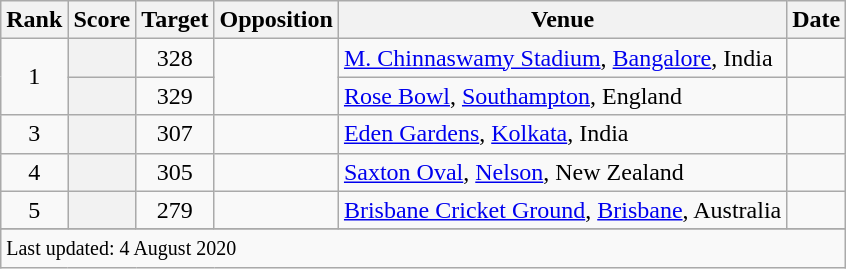<table class="wikitable plainrowheaders sortable">
<tr>
<th scope=col>Rank</th>
<th scope=col>Score</th>
<th scope=col>Target</th>
<th scope=col>Opposition</th>
<th scope=col>Venue</th>
<th scope=col>Date</th>
</tr>
<tr>
<td align=center rowspan=2>1</td>
<th scope=row style=text-align:center;></th>
<td align=center>328</td>
<td rowspan=2></td>
<td><a href='#'>M. Chinnaswamy Stadium</a>, <a href='#'>Bangalore</a>, India</td>
<td> </td>
</tr>
<tr>
<th scope=row style=text-align:center;></th>
<td align=center>329</td>
<td><a href='#'>Rose Bowl</a>, <a href='#'>Southampton</a>, England</td>
<td></td>
</tr>
<tr>
<td align=center>3</td>
<th scope=row style=text-align:center;></th>
<td align=center>307</td>
<td></td>
<td><a href='#'>Eden Gardens</a>, <a href='#'>Kolkata</a>, India</td>
<td> </td>
</tr>
<tr>
<td align=center>4</td>
<th scope=row style=text-align:center;></th>
<td align=center>305</td>
<td></td>
<td><a href='#'>Saxton Oval</a>, <a href='#'>Nelson</a>, New Zealand</td>
<td> </td>
</tr>
<tr>
<td align=center>5</td>
<th scope=row style=text-align:center;></th>
<td align=center>279</td>
<td></td>
<td><a href='#'>Brisbane Cricket Ground</a>, <a href='#'>Brisbane</a>, Australia</td>
<td> </td>
</tr>
<tr>
</tr>
<tr class=sortbottom>
<td colspan=6><small>Last updated: 4 August 2020</small></td>
</tr>
</table>
